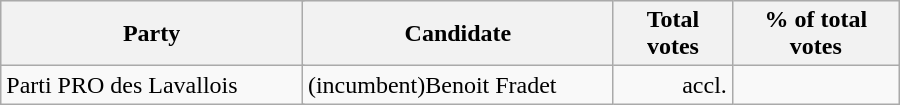<table style="width:600px;" class="wikitable">
<tr style="background-color:#E9E9E9">
<th colspan="2" style="width: 200px">Party</th>
<th colspan="1" style="width: 200px">Candidate</th>
<th align="right">Total votes</th>
<th align="right">% of total votes</th>
</tr>
<tr>
<td colspan="2" align="left">Parti PRO des Lavallois</td>
<td align="left">(incumbent)Benoit Fradet</td>
<td align="right">accl.</td>
<td align="right"></td>
</tr>
</table>
